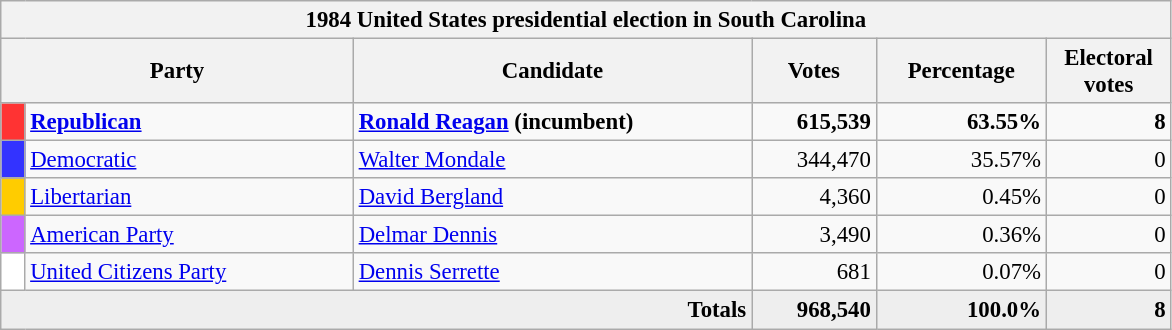<table class="wikitable" style="font-size: 95%;">
<tr>
<th colspan="6">1984 United States presidential election in South Carolina</th>
</tr>
<tr>
<th colspan="2" style="width: 15em">Party</th>
<th style="width: 17em">Candidate</th>
<th style="width: 5em">Votes</th>
<th style="width: 7em">Percentage</th>
<th style="width: 5em">Electoral votes</th>
</tr>
<tr>
<th style="background:#f33; width:3px;"></th>
<td style="width: 130px"><strong><a href='#'>Republican</a></strong></td>
<td><strong><a href='#'>Ronald Reagan</a> (incumbent)</strong></td>
<td style="text-align:right;"><strong>615,539</strong></td>
<td style="text-align:right;"><strong>63.55%</strong></td>
<td style="text-align:right;"><strong>8</strong></td>
</tr>
<tr>
<th style="background:#33f; width:3px;"></th>
<td style="width: 130px"><a href='#'>Democratic</a></td>
<td><a href='#'>Walter Mondale</a></td>
<td style="text-align:right;">344,470</td>
<td style="text-align:right;">35.57%</td>
<td style="text-align:right;">0</td>
</tr>
<tr>
<th style="background:#FFCC00; width:3px;"></th>
<td style="width: 130px"><a href='#'>Libertarian</a></td>
<td><a href='#'>David Bergland</a></td>
<td style="text-align:right;">4,360</td>
<td style="text-align:right;">0.45%</td>
<td style="text-align:right;">0</td>
</tr>
<tr>
<th style="background:#CC66FF; width:3px;"></th>
<td style="width: 130px"><a href='#'>American Party</a></td>
<td><a href='#'>Delmar Dennis</a></td>
<td style="text-align:right;">3,490</td>
<td style="text-align:right;">0.36%</td>
<td style="text-align:right;">0</td>
</tr>
<tr>
<th style="background: #FFFFFF; width:3px;"></th>
<td style="width: 130px"><a href='#'>United Citizens Party</a></td>
<td><a href='#'>Dennis Serrette</a></td>
<td style="text-align:right;">681</td>
<td style="text-align:right;">0.07%</td>
<td style="text-align:right;">0</td>
</tr>
<tr style="background:#eee; text-align:right;">
<td colspan="3"><strong>Totals</strong></td>
<td><strong>968,540</strong></td>
<td><strong>100.0%</strong></td>
<td><strong>8</strong></td>
</tr>
</table>
